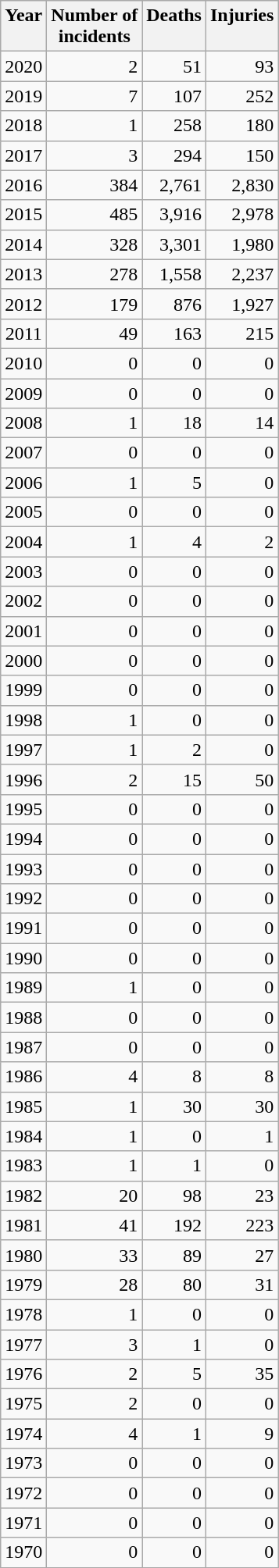<table class="wikitable sortable collapsible collapsed floatright" style="text-align:right">
<tr style="background:#ececec; vertical-align:top;">
<th>Year</th>
<th>Number of<br>incidents</th>
<th>Deaths</th>
<th>Injuries</th>
</tr>
<tr>
<td align=center>2020</td>
<td>2</td>
<td>51</td>
<td>93</td>
</tr>
<tr>
<td align=center>2019</td>
<td>7</td>
<td>107</td>
<td>252</td>
</tr>
<tr>
<td align=center>2018</td>
<td>1</td>
<td>258</td>
<td>180</td>
</tr>
<tr>
<td align=center>2017</td>
<td>3</td>
<td>294</td>
<td>150</td>
</tr>
<tr>
<td align=center>2016</td>
<td>384</td>
<td>2,761</td>
<td>2,830</td>
</tr>
<tr>
<td align=center>2015</td>
<td>485</td>
<td>3,916</td>
<td>2,978</td>
</tr>
<tr>
<td align=center>2014</td>
<td>328</td>
<td>3,301</td>
<td>1,980</td>
</tr>
<tr>
<td align=center>2013</td>
<td>278</td>
<td>1,558</td>
<td>2,237</td>
</tr>
<tr>
<td align=center>2012</td>
<td>179</td>
<td>876</td>
<td>1,927</td>
</tr>
<tr>
<td align=center>2011</td>
<td>49</td>
<td>163</td>
<td>215</td>
</tr>
<tr>
<td align=center>2010</td>
<td>0</td>
<td>0</td>
<td>0</td>
</tr>
<tr>
<td align=center>2009</td>
<td>0</td>
<td>0</td>
<td>0</td>
</tr>
<tr>
<td align=center>2008</td>
<td>1</td>
<td>18</td>
<td>14</td>
</tr>
<tr>
<td align=center>2007</td>
<td>0</td>
<td>0</td>
<td>0</td>
</tr>
<tr>
<td align=center>2006</td>
<td>1</td>
<td>5</td>
<td>0</td>
</tr>
<tr>
<td align=center>2005</td>
<td>0</td>
<td>0</td>
<td>0</td>
</tr>
<tr>
<td align=center>2004</td>
<td>1</td>
<td>4</td>
<td>2</td>
</tr>
<tr>
<td align=center>2003</td>
<td>0</td>
<td>0</td>
<td>0</td>
</tr>
<tr>
<td align=center>2002</td>
<td>0</td>
<td>0</td>
<td>0</td>
</tr>
<tr>
<td align=center>2001</td>
<td>0</td>
<td>0</td>
<td>0</td>
</tr>
<tr>
<td align=center>2000</td>
<td>0</td>
<td>0</td>
<td>0</td>
</tr>
<tr>
<td align=center>1999</td>
<td>0</td>
<td>0</td>
<td>0</td>
</tr>
<tr>
<td align=center>1998</td>
<td>1</td>
<td>0</td>
<td>0</td>
</tr>
<tr>
<td align=center>1997</td>
<td>1</td>
<td>2</td>
<td>0</td>
</tr>
<tr>
<td align=center>1996</td>
<td>2</td>
<td>15</td>
<td>50</td>
</tr>
<tr>
<td align=center>1995</td>
<td>0</td>
<td>0</td>
<td>0</td>
</tr>
<tr>
<td align=center>1994</td>
<td>0</td>
<td>0</td>
<td>0</td>
</tr>
<tr>
<td align=center>1993</td>
<td>0</td>
<td>0</td>
<td>0</td>
</tr>
<tr>
<td align=center>1992</td>
<td>0</td>
<td>0</td>
<td>0</td>
</tr>
<tr>
<td align=center>1991</td>
<td>0</td>
<td>0</td>
<td>0</td>
</tr>
<tr>
<td align=center>1990</td>
<td>0</td>
<td>0</td>
<td>0</td>
</tr>
<tr>
<td align=center>1989</td>
<td>1</td>
<td>0</td>
<td>0</td>
</tr>
<tr>
<td align=center>1988</td>
<td>0</td>
<td>0</td>
<td>0</td>
</tr>
<tr>
<td align=center>1987</td>
<td>0</td>
<td>0</td>
<td>0</td>
</tr>
<tr>
<td align=center>1986</td>
<td>4</td>
<td>8</td>
<td>8</td>
</tr>
<tr>
<td align=center>1985</td>
<td>1</td>
<td>30</td>
<td>30</td>
</tr>
<tr>
<td align=center>1984</td>
<td>1</td>
<td>0</td>
<td>1</td>
</tr>
<tr>
<td align=center>1983</td>
<td>1</td>
<td>1</td>
<td>0</td>
</tr>
<tr>
<td align=center>1982</td>
<td>20</td>
<td>98</td>
<td>23</td>
</tr>
<tr>
<td align=center>1981</td>
<td>41</td>
<td>192</td>
<td>223</td>
</tr>
<tr>
<td align=center>1980</td>
<td>33</td>
<td>89</td>
<td>27</td>
</tr>
<tr>
<td align=center>1979</td>
<td>28</td>
<td>80</td>
<td>31</td>
</tr>
<tr>
<td align=center>1978</td>
<td>1</td>
<td>0</td>
<td>0</td>
</tr>
<tr>
<td align=center>1977</td>
<td>3</td>
<td>1</td>
<td>0</td>
</tr>
<tr>
<td align=center>1976</td>
<td>2</td>
<td>5</td>
<td>35</td>
</tr>
<tr>
<td align=center>1975</td>
<td>2</td>
<td>0</td>
<td>0</td>
</tr>
<tr>
<td align=center>1974</td>
<td>4</td>
<td>1</td>
<td>9</td>
</tr>
<tr>
<td align=center>1973</td>
<td>0</td>
<td>0</td>
<td>0</td>
</tr>
<tr>
<td align=center>1972</td>
<td>0</td>
<td>0</td>
<td>0</td>
</tr>
<tr>
<td align=center>1971</td>
<td>0</td>
<td>0</td>
<td>0</td>
</tr>
<tr>
<td align=center>1970</td>
<td>0</td>
<td>0</td>
<td>0</td>
</tr>
</table>
